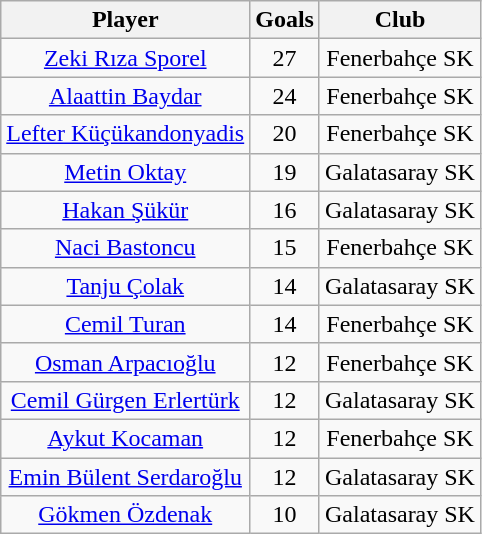<table class="wikitable" border="1">
<tr>
<th>Player</th>
<th>Goals</th>
<th>Club</th>
</tr>
<tr>
<td align="center"><a href='#'>Zeki Rıza Sporel</a></td>
<td align="center">27</td>
<td align="center">Fenerbahçe SK</td>
</tr>
<tr>
<td align="center"><a href='#'>Alaattin Baydar</a></td>
<td align="center">24</td>
<td align="center">Fenerbahçe SK</td>
</tr>
<tr>
<td align="center"><a href='#'>Lefter Küçükandonyadis</a></td>
<td align="center">20</td>
<td align="center">Fenerbahçe SK</td>
</tr>
<tr>
<td align="center"><a href='#'>Metin Oktay</a></td>
<td align="center">19</td>
<td align="center">Galatasaray SK</td>
</tr>
<tr>
<td align="center"><a href='#'>Hakan Şükür</a></td>
<td align="center">16</td>
<td align="center">Galatasaray SK</td>
</tr>
<tr>
<td align="center"><a href='#'>Naci Bastoncu</a></td>
<td align="center">15</td>
<td align="center">Fenerbahçe SK</td>
</tr>
<tr>
<td align="center"><a href='#'>Tanju Çolak</a></td>
<td align="center">14</td>
<td align="center">Galatasaray SK</td>
</tr>
<tr>
<td align="center"><a href='#'>Cemil Turan</a></td>
<td align="center">14</td>
<td align="center">Fenerbahçe SK</td>
</tr>
<tr>
<td align="center"><a href='#'>Osman Arpacıoğlu</a></td>
<td align="center">12</td>
<td align="center">Fenerbahçe SK</td>
</tr>
<tr>
<td align="center"><a href='#'>Cemil Gürgen Erlertürk</a></td>
<td align="center">12</td>
<td align="center">Galatasaray SK</td>
</tr>
<tr>
<td align="center"><a href='#'>Aykut Kocaman</a></td>
<td align="center">12</td>
<td align="center">Fenerbahçe SK</td>
</tr>
<tr>
<td align="center"><a href='#'>Emin Bülent Serdaroğlu</a></td>
<td align="center">12</td>
<td align="center">Galatasaray SK</td>
</tr>
<tr>
<td align="center"><a href='#'>Gökmen Özdenak</a></td>
<td align="center">10</td>
<td align="center">Galatasaray SK</td>
</tr>
</table>
